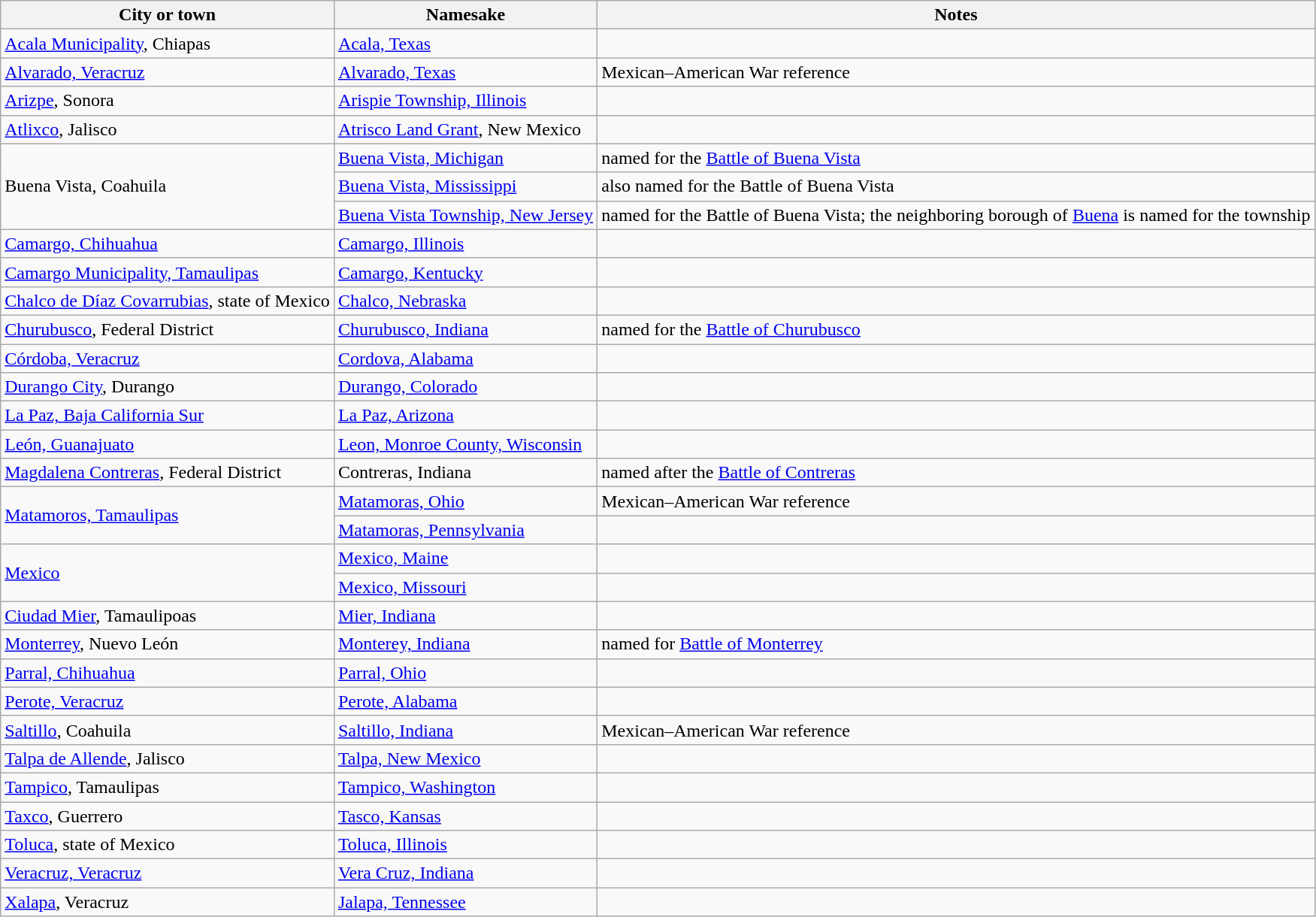<table class="wikitable">
<tr>
<th>City or town</th>
<th>Namesake</th>
<th>Notes</th>
</tr>
<tr>
<td><a href='#'>Acala Municipality</a>, Chiapas</td>
<td><a href='#'>Acala, Texas</a></td>
<td></td>
</tr>
<tr>
<td><a href='#'>Alvarado, Veracruz</a></td>
<td><a href='#'>Alvarado, Texas</a></td>
<td>Mexican–American War reference</td>
</tr>
<tr>
<td><a href='#'>Arizpe</a>, Sonora</td>
<td><a href='#'>Arispie Township, Illinois</a></td>
<td></td>
</tr>
<tr>
<td><a href='#'>Atlixco</a>, Jalisco</td>
<td><a href='#'>Atrisco Land Grant</a>, New Mexico</td>
<td></td>
</tr>
<tr>
<td rowspan = 3>Buena Vista, Coahuila</td>
<td><a href='#'>Buena Vista, Michigan</a></td>
<td> named for the <a href='#'>Battle of Buena Vista</a></td>
</tr>
<tr>
<td><a href='#'>Buena Vista, Mississippi</a></td>
<td> also named for the Battle of Buena Vista</td>
</tr>
<tr>
<td><a href='#'>Buena Vista Township, New Jersey</a></td>
<td> named for the Battle of Buena Vista; the neighboring borough of <a href='#'>Buena</a> is named for the township</td>
</tr>
<tr>
<td><a href='#'>Camargo, Chihuahua</a></td>
<td><a href='#'>Camargo, Illinois</a></td>
<td></td>
</tr>
<tr>
<td><a href='#'>Camargo Municipality, Tamaulipas</a></td>
<td><a href='#'>Camargo, Kentucky</a></td>
<td></td>
</tr>
<tr>
<td><a href='#'>Chalco de Díaz Covarrubias</a>, state of Mexico</td>
<td><a href='#'>Chalco, Nebraska</a></td>
<td></td>
</tr>
<tr>
<td><a href='#'>Churubusco</a>, Federal District</td>
<td><a href='#'>Churubusco, Indiana</a></td>
<td>named for the <a href='#'>Battle of Churubusco</a></td>
</tr>
<tr>
<td><a href='#'>Córdoba, Veracruz</a></td>
<td><a href='#'>Cordova, Alabama</a></td>
<td></td>
</tr>
<tr>
<td><a href='#'>Durango City</a>, Durango</td>
<td><a href='#'>Durango, Colorado</a></td>
<td></td>
</tr>
<tr>
<td><a href='#'>La Paz, Baja California Sur</a></td>
<td><a href='#'>La Paz, Arizona</a></td>
<td></td>
</tr>
<tr>
<td><a href='#'>León, Guanajuato</a></td>
<td><a href='#'>Leon, Monroe County, Wisconsin</a></td>
<td></td>
</tr>
<tr>
<td><a href='#'>Magdalena Contreras</a>, Federal District</td>
<td>Contreras, Indiana</td>
<td>named after the <a href='#'>Battle of Contreras</a></td>
</tr>
<tr>
<td rowspan="2"><a href='#'>Matamoros, Tamaulipas</a></td>
<td><a href='#'>Matamoras, Ohio</a></td>
<td> Mexican–American War reference</td>
</tr>
<tr>
<td><a href='#'>Matamoras, Pennsylvania</a></td>
<td></td>
</tr>
<tr>
<td rowspan="2"><a href='#'>Mexico</a></td>
<td><a href='#'>Mexico, Maine</a></td>
<td></td>
</tr>
<tr>
<td><a href='#'>Mexico, Missouri</a></td>
<td> </td>
</tr>
<tr>
<td><a href='#'>Ciudad Mier</a>, Tamaulipoas</td>
<td><a href='#'>Mier, Indiana</a></td>
<td></td>
</tr>
<tr>
<td><a href='#'>Monterrey</a>, Nuevo León</td>
<td><a href='#'>Monterey, Indiana</a></td>
<td>named for <a href='#'>Battle of Monterrey</a></td>
</tr>
<tr>
<td><a href='#'>Parral, Chihuahua</a></td>
<td><a href='#'>Parral, Ohio</a></td>
<td></td>
</tr>
<tr>
<td><a href='#'>Perote, Veracruz</a></td>
<td><a href='#'>Perote, Alabama</a></td>
<td></td>
</tr>
<tr>
<td><a href='#'>Saltillo</a>, Coahuila</td>
<td><a href='#'>Saltillo, Indiana</a></td>
<td> Mexican–American War reference</td>
</tr>
<tr>
<td><a href='#'>Talpa de Allende</a>, Jalisco</td>
<td><a href='#'>Talpa, New Mexico</a></td>
<td></td>
</tr>
<tr>
<td><a href='#'>Tampico</a>, Tamaulipas</td>
<td><a href='#'>Tampico, Washington</a></td>
<td></td>
</tr>
<tr>
<td><a href='#'>Taxco</a>, Guerrero</td>
<td><a href='#'>Tasco, Kansas</a></td>
<td></td>
</tr>
<tr>
<td><a href='#'>Toluca</a>, state of Mexico</td>
<td><a href='#'>Toluca, Illinois</a></td>
<td></td>
</tr>
<tr>
<td><a href='#'>Veracruz, Veracruz</a></td>
<td><a href='#'>Vera Cruz, Indiana</a></td>
<td></td>
</tr>
<tr>
<td><a href='#'>Xalapa</a>, Veracruz</td>
<td><a href='#'>Jalapa, Tennessee</a></td>
<td></td>
</tr>
</table>
